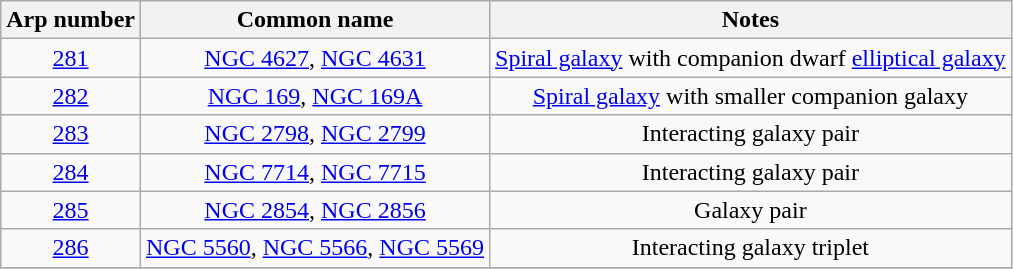<table class="wikitable" style="text-align:center;">
<tr>
<th>Arp number</th>
<th>Common name</th>
<th>Notes</th>
</tr>
<tr>
<td><a href='#'>281</a></td>
<td><a href='#'>NGC 4627</a>, <a href='#'>NGC 4631</a></td>
<td><a href='#'>Spiral galaxy</a> with companion dwarf <a href='#'>elliptical galaxy</a></td>
</tr>
<tr>
<td><a href='#'>282</a></td>
<td><a href='#'>NGC 169</a>, <a href='#'>NGC 169A</a></td>
<td><a href='#'>Spiral galaxy</a> with smaller companion galaxy</td>
</tr>
<tr>
<td><a href='#'>283</a></td>
<td><a href='#'>NGC 2798</a>, <a href='#'>NGC 2799</a></td>
<td>Interacting galaxy pair</td>
</tr>
<tr>
<td><a href='#'>284</a></td>
<td><a href='#'>NGC 7714</a>, <a href='#'>NGC 7715</a></td>
<td>Interacting galaxy pair</td>
</tr>
<tr>
<td><a href='#'>285</a></td>
<td><a href='#'>NGC 2854</a>, <a href='#'>NGC 2856</a></td>
<td>Galaxy pair</td>
</tr>
<tr>
<td><a href='#'>286</a></td>
<td><a href='#'>NGC 5560</a>, <a href='#'>NGC 5566</a>, <a href='#'>NGC 5569</a></td>
<td>Interacting galaxy triplet</td>
</tr>
<tr>
</tr>
</table>
